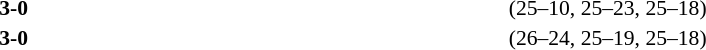<table width=100% cellspacing=1>
<tr>
<th width=20%></th>
<th width=12%></th>
<th width=20%></th>
<th width=33%></th>
<td></td>
</tr>
<tr style=font-size:90%>
<td align=right></td>
<td align=center><strong>3-0</strong></td>
<td></td>
<td>(25–10, 25–23, 25–18)</td>
<td></td>
</tr>
<tr style=font-size:90%>
<td align=right></td>
<td align=center><strong>3-0</strong></td>
<td></td>
<td>(26–24, 25–19, 25–18)</td>
</tr>
</table>
